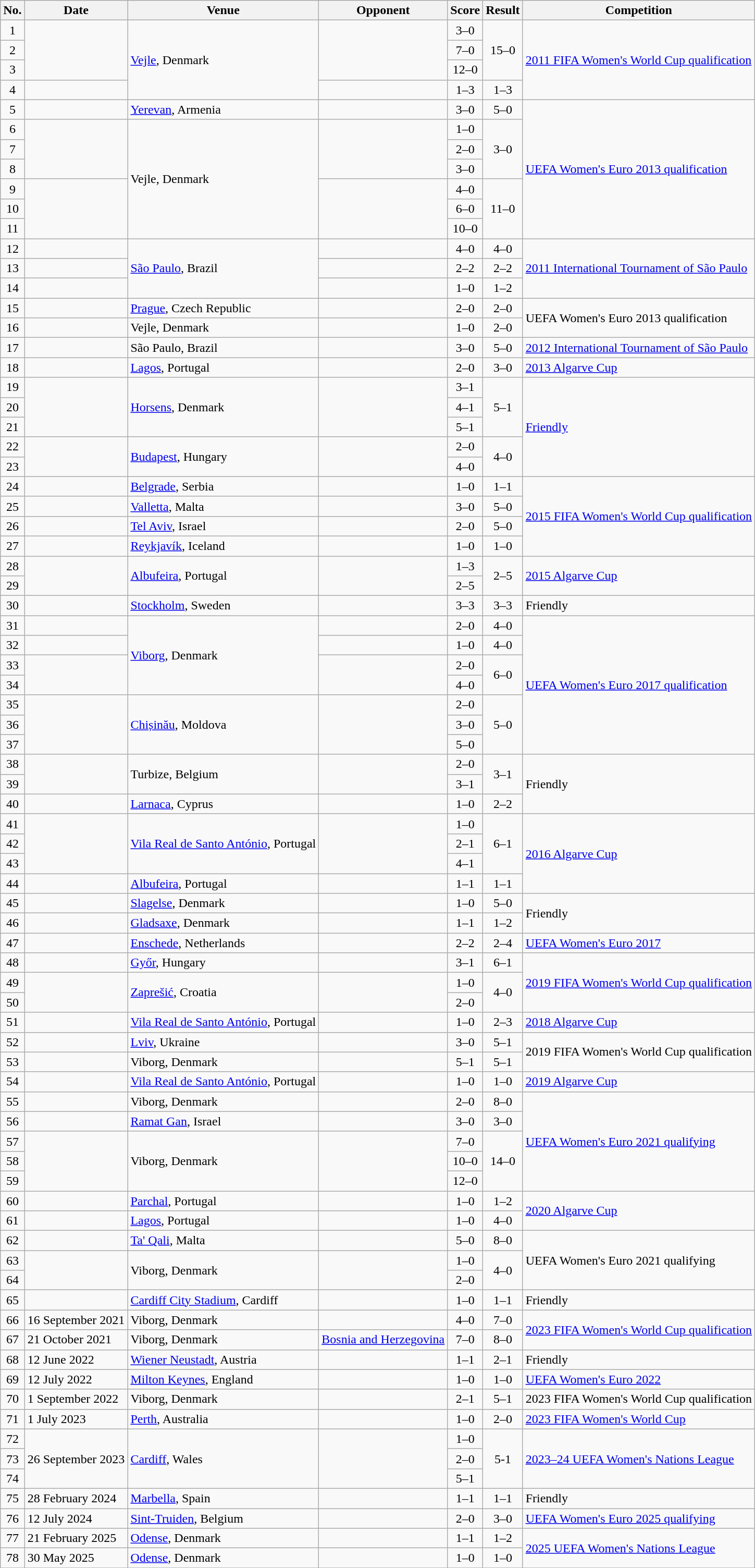<table class="wikitable sortable">
<tr>
<th scope="col">No.</th>
<th scope="col">Date</th>
<th scope="col">Venue</th>
<th scope="col">Opponent</th>
<th scope="col">Score</th>
<th scope="col">Result</th>
<th scope="col">Competition</th>
</tr>
<tr>
<td align="center">1</td>
<td rowspan="3"></td>
<td rowspan="4"><a href='#'>Vejle</a>, Denmark</td>
<td rowspan="3"></td>
<td align="center">3–0</td>
<td rowspan="3" style="text-align: center">15–0</td>
<td rowspan="4"><a href='#'>2011 FIFA Women's World Cup qualification</a></td>
</tr>
<tr>
<td align="center">2</td>
<td align="center">7–0</td>
</tr>
<tr>
<td align="center">3</td>
<td align="center">12–0</td>
</tr>
<tr>
<td align="center">4</td>
<td></td>
<td></td>
<td align="center">1–3</td>
<td align="center">1–3</td>
</tr>
<tr>
<td align="center">5</td>
<td></td>
<td><a href='#'>Yerevan</a>, Armenia</td>
<td></td>
<td align="center">3–0</td>
<td align="center">5–0</td>
<td rowspan="7"><a href='#'>UEFA Women's Euro 2013 qualification</a></td>
</tr>
<tr>
<td align="center">6</td>
<td rowspan="3"></td>
<td rowspan="6">Vejle, Denmark</td>
<td rowspan="3"></td>
<td align="center">1–0</td>
<td rowspan="3" style="text-align: center">3–0</td>
</tr>
<tr>
<td align="center">7</td>
<td align="center">2–0</td>
</tr>
<tr>
<td align="center">8</td>
<td align="center">3–0</td>
</tr>
<tr>
<td align="center">9</td>
<td rowspan="3"></td>
<td rowspan="3"></td>
<td align="center">4–0</td>
<td rowspan="3" style="text-align: center">11–0</td>
</tr>
<tr>
<td align="center">10</td>
<td align="center">6–0</td>
</tr>
<tr>
<td align="center">11</td>
<td align="center">10–0</td>
</tr>
<tr>
<td align="center">12</td>
<td></td>
<td rowspan="3"><a href='#'>São Paulo</a>, Brazil</td>
<td></td>
<td align="center">4–0</td>
<td align="center">4–0</td>
<td rowspan="3"><a href='#'>2011 International Tournament of São Paulo</a></td>
</tr>
<tr>
<td align="center">13</td>
<td></td>
<td></td>
<td align="center">2–2</td>
<td align="center">2–2</td>
</tr>
<tr>
<td align="center">14</td>
<td></td>
<td></td>
<td align="center">1–0</td>
<td align="center">1–2</td>
</tr>
<tr>
<td align="center">15</td>
<td></td>
<td><a href='#'>Prague</a>, Czech Republic</td>
<td></td>
<td align="center">2–0</td>
<td align="center">2–0</td>
<td rowspan="2">UEFA Women's Euro 2013 qualification</td>
</tr>
<tr>
<td align="center">16</td>
<td></td>
<td>Vejle, Denmark</td>
<td></td>
<td align="center">1–0</td>
<td align="center">2–0</td>
</tr>
<tr>
<td align="center">17</td>
<td></td>
<td>São Paulo, Brazil</td>
<td></td>
<td align="center">3–0</td>
<td align="center">5–0</td>
<td><a href='#'>2012 International Tournament of São Paulo</a></td>
</tr>
<tr>
<td align="center">18</td>
<td></td>
<td><a href='#'>Lagos</a>, Portugal</td>
<td></td>
<td align="center">2–0</td>
<td align="center">3–0</td>
<td><a href='#'>2013 Algarve Cup</a></td>
</tr>
<tr>
<td align="center">19</td>
<td rowspan="3"></td>
<td rowspan="3"><a href='#'>Horsens</a>, Denmark</td>
<td rowspan="3"></td>
<td align="center">3–1</td>
<td rowspan="3" style="text-align: center">5–1</td>
<td rowspan="5"><a href='#'>Friendly</a></td>
</tr>
<tr>
<td align="center">20</td>
<td align="center">4–1</td>
</tr>
<tr>
<td align="center">21</td>
<td align="center">5–1</td>
</tr>
<tr>
<td align="center">22</td>
<td rowspan="2"></td>
<td rowspan="2"><a href='#'>Budapest</a>, Hungary</td>
<td rowspan="2"></td>
<td align="center">2–0</td>
<td rowspan="2" style="text-align: center">4–0</td>
</tr>
<tr>
<td align="center">23</td>
<td align="center">4–0</td>
</tr>
<tr>
<td align="center">24</td>
<td></td>
<td><a href='#'>Belgrade</a>, Serbia</td>
<td></td>
<td align="center">1–0</td>
<td align="center">1–1</td>
<td rowspan="4"><a href='#'>2015 FIFA Women's World Cup qualification</a></td>
</tr>
<tr>
<td align="center">25</td>
<td></td>
<td><a href='#'>Valletta</a>, Malta</td>
<td></td>
<td align="center">3–0</td>
<td align="center">5–0</td>
</tr>
<tr>
<td align="center">26</td>
<td></td>
<td><a href='#'>Tel Aviv</a>, Israel</td>
<td></td>
<td align="center">2–0</td>
<td align="center">5–0</td>
</tr>
<tr>
<td align="center">27</td>
<td></td>
<td><a href='#'>Reykjavík</a>, Iceland</td>
<td></td>
<td align="center">1–0</td>
<td align="center">1–0</td>
</tr>
<tr>
<td align="center">28</td>
<td rowspan="2"></td>
<td rowspan="2"><a href='#'>Albufeira</a>, Portugal</td>
<td rowspan="2"></td>
<td align="center">1–3</td>
<td rowspan="2" style="text-align: center">2–5</td>
<td rowspan="2"><a href='#'>2015 Algarve Cup</a></td>
</tr>
<tr>
<td align="center">29</td>
<td align="center">2–5</td>
</tr>
<tr>
<td align="center">30</td>
<td></td>
<td><a href='#'>Stockholm</a>, Sweden</td>
<td></td>
<td align="center">3–3</td>
<td align="center">3–3</td>
<td>Friendly</td>
</tr>
<tr>
<td align="center">31</td>
<td></td>
<td rowspan=4"><a href='#'>Viborg</a>, Denmark</td>
<td></td>
<td align="center">2–0</td>
<td align="center">4–0</td>
<td rowspan="7"><a href='#'>UEFA Women's Euro 2017 qualification</a></td>
</tr>
<tr>
<td align="center">32</td>
<td></td>
<td></td>
<td align="center">1–0</td>
<td align="center">4–0</td>
</tr>
<tr>
<td align="center">33</td>
<td rowspan="2"></td>
<td rowspan="2"></td>
<td align="center">2–0</td>
<td rowspan="2" style="text-align: center">6–0</td>
</tr>
<tr>
<td align="center">34</td>
<td align="center">4–0</td>
</tr>
<tr>
<td align="center">35</td>
<td rowspan="3"></td>
<td rowspan="3"><a href='#'>Chișinău</a>, Moldova</td>
<td rowspan="3"></td>
<td align="center">2–0</td>
<td rowspan="3" style="text-align: center">5–0</td>
</tr>
<tr>
<td align="center">36</td>
<td align="center">3–0</td>
</tr>
<tr>
<td align="center">37</td>
<td align="center">5–0</td>
</tr>
<tr>
<td align="center">38</td>
<td rowspan="2"></td>
<td rowspan="2">Turbize, Belgium</td>
<td rowspan="2"></td>
<td align="center">2–0</td>
<td rowspan="2" style="text-align: center">3–1</td>
<td rowspan="3">Friendly</td>
</tr>
<tr>
<td align="center">39</td>
<td align="center">3–1</td>
</tr>
<tr>
<td align="center">40</td>
<td></td>
<td><a href='#'>Larnaca</a>, Cyprus</td>
<td></td>
<td align="center">1–0</td>
<td align="center">2–2</td>
</tr>
<tr>
<td align="center">41</td>
<td rowspan="3"></td>
<td rowspan="3"><a href='#'>Vila Real de Santo António</a>, Portugal</td>
<td rowspan="3"></td>
<td align="center">1–0</td>
<td rowspan="3" style="text-align: center">6–1</td>
<td rowspan="4"><a href='#'>2016 Algarve Cup</a></td>
</tr>
<tr>
<td align="center">42</td>
<td align="center">2–1</td>
</tr>
<tr>
<td align="center">43</td>
<td align="center">4–1</td>
</tr>
<tr>
<td align="center">44</td>
<td></td>
<td><a href='#'>Albufeira</a>, Portugal</td>
<td></td>
<td align="center">1–1</td>
<td align="center">1–1</td>
</tr>
<tr>
<td align="center">45</td>
<td></td>
<td><a href='#'>Slagelse</a>, Denmark</td>
<td></td>
<td align="center">1–0</td>
<td align="center">5–0</td>
<td rowspan="2">Friendly</td>
</tr>
<tr>
<td align="center">46</td>
<td></td>
<td><a href='#'>Gladsaxe</a>, Denmark</td>
<td></td>
<td align="center">1–1</td>
<td align="center">1–2</td>
</tr>
<tr>
<td align="center">47</td>
<td></td>
<td><a href='#'>Enschede</a>, Netherlands</td>
<td></td>
<td align="center">2–2</td>
<td align="center">2–4</td>
<td><a href='#'>UEFA Women's Euro 2017</a></td>
</tr>
<tr>
<td align="center">48</td>
<td></td>
<td><a href='#'>Győr</a>, Hungary</td>
<td></td>
<td align="center">3–1</td>
<td align="center">6–1</td>
<td rowspan="3"><a href='#'>2019 FIFA Women's World Cup qualification</a></td>
</tr>
<tr>
<td align="center">49</td>
<td rowspan="2"></td>
<td rowspan="2"><a href='#'>Zaprešić</a>, Croatia</td>
<td rowspan="2"></td>
<td align="center">1–0</td>
<td rowspan="2" style="text-align: center">4–0</td>
</tr>
<tr>
<td align="center">50</td>
<td align="center">2–0</td>
</tr>
<tr>
<td align="center">51</td>
<td></td>
<td><a href='#'>Vila Real de Santo António</a>, Portugal</td>
<td></td>
<td align="center">1–0</td>
<td align="center">2–3</td>
<td><a href='#'>2018 Algarve Cup</a></td>
</tr>
<tr>
<td align="center">52</td>
<td></td>
<td><a href='#'>Lviv</a>, Ukraine</td>
<td></td>
<td align="center">3–0</td>
<td align="center">5–1</td>
<td rowspan="2">2019 FIFA Women's World Cup qualification</td>
</tr>
<tr>
<td align="center">53</td>
<td></td>
<td>Viborg, Denmark</td>
<td></td>
<td align="center">5–1</td>
<td align="center">5–1</td>
</tr>
<tr>
<td align="center">54</td>
<td></td>
<td><a href='#'>Vila Real de Santo António</a>, Portugal</td>
<td></td>
<td align="center">1–0</td>
<td align="center">1–0</td>
<td><a href='#'>2019 Algarve Cup</a></td>
</tr>
<tr>
<td align="center">55</td>
<td></td>
<td>Viborg, Denmark</td>
<td></td>
<td align="center">2–0</td>
<td align="center">8–0</td>
<td rowspan="5"><a href='#'>UEFA Women's Euro 2021 qualifying</a></td>
</tr>
<tr>
<td align="center">56</td>
<td></td>
<td><a href='#'>Ramat Gan</a>, Israel</td>
<td></td>
<td align="center">3–0</td>
<td align="center">3–0</td>
</tr>
<tr>
<td align="center">57</td>
<td rowspan="3"></td>
<td rowspan="3">Viborg, Denmark</td>
<td rowspan="3"></td>
<td align="center">7–0</td>
<td rowspan="3" style="text-align: center">14–0</td>
</tr>
<tr>
<td align="center">58</td>
<td align="center">10–0</td>
</tr>
<tr>
<td align="center">59</td>
<td align="center">12–0</td>
</tr>
<tr>
<td align="center">60</td>
<td></td>
<td><a href='#'>Parchal</a>, Portugal</td>
<td></td>
<td align="center">1–0</td>
<td align="center">1–2</td>
<td rowspan="2"><a href='#'>2020 Algarve Cup</a></td>
</tr>
<tr>
<td align="center">61</td>
<td></td>
<td><a href='#'>Lagos</a>, Portugal</td>
<td></td>
<td align="center">1–0</td>
<td align="center">4–0</td>
</tr>
<tr>
<td align="center">62</td>
<td></td>
<td><a href='#'>Ta' Qali</a>, Malta</td>
<td></td>
<td align="center">5–0</td>
<td align="center">8–0</td>
<td rowspan="3">UEFA Women's Euro 2021 qualifying</td>
</tr>
<tr>
<td align="center">63</td>
<td rowspan="2"></td>
<td rowspan="2">Viborg, Denmark</td>
<td rowspan="2"></td>
<td align="center">1–0</td>
<td rowspan="2" style="text-align: center">4–0</td>
</tr>
<tr>
<td align="center">64</td>
<td align="center">2–0</td>
</tr>
<tr>
<td align="center">65</td>
<td></td>
<td><a href='#'>Cardiff City Stadium</a>, Cardiff</td>
<td></td>
<td align="center">1–0</td>
<td align="center">1–1</td>
<td>Friendly</td>
</tr>
<tr>
<td align="center">66</td>
<td>16 September 2021</td>
<td>Viborg, Denmark</td>
<td></td>
<td align="center">4–0</td>
<td align="center">7–0</td>
<td rowspan=2><a href='#'>2023 FIFA Women's World Cup qualification</a></td>
</tr>
<tr>
<td align="center">67</td>
<td>21 October 2021</td>
<td>Viborg, Denmark</td>
<td> <a href='#'>Bosnia and Herzegovina</a></td>
<td align="center">7–0</td>
<td align="center">8–0</td>
</tr>
<tr>
<td align="center">68</td>
<td>12 June 2022</td>
<td><a href='#'>Wiener Neustadt</a>, Austria</td>
<td></td>
<td align="center">1–1</td>
<td align="center">2–1</td>
<td>Friendly</td>
</tr>
<tr>
<td align="center">69</td>
<td>12 July 2022</td>
<td><a href='#'>Milton Keynes</a>, England</td>
<td></td>
<td align="center">1–0</td>
<td align="center">1–0</td>
<td><a href='#'>UEFA Women's Euro 2022</a></td>
</tr>
<tr>
<td align="center">70</td>
<td>1 September 2022</td>
<td>Viborg, Denmark</td>
<td></td>
<td align="center">2–1</td>
<td align="center">5–1</td>
<td>2023 FIFA Women's World Cup qualification</td>
</tr>
<tr>
<td align="center">71</td>
<td>1 July 2023</td>
<td><a href='#'>Perth</a>, Australia</td>
<td></td>
<td align="center">1–0</td>
<td align="center">2–0</td>
<td><a href='#'>2023 FIFA Women's World Cup</a></td>
</tr>
<tr>
<td align="center">72</td>
<td rowspan="3">26 September 2023</td>
<td rowspan="3"><a href='#'>Cardiff</a>, Wales</td>
<td rowspan="3"></td>
<td align="center">1–0</td>
<td rowspan="3" align="center">5-1</td>
<td rowspan="3"><a href='#'>2023–24 UEFA Women's Nations League</a></td>
</tr>
<tr>
<td align="center">73</td>
<td align="center">2–0</td>
</tr>
<tr>
<td align="center">74</td>
<td align="center">5–1</td>
</tr>
<tr>
<td align="center">75</td>
<td>28 February 2024</td>
<td><a href='#'>Marbella</a>, Spain</td>
<td></td>
<td align="center">1–1</td>
<td align="center">1–1</td>
<td>Friendly</td>
</tr>
<tr>
<td align="center">76</td>
<td>12 July 2024</td>
<td><a href='#'>Sint-Truiden</a>, Belgium</td>
<td></td>
<td align="center">2–0</td>
<td align="center">3–0</td>
<td><a href='#'>UEFA Women's Euro 2025 qualifying</a></td>
</tr>
<tr>
<td align="center">77</td>
<td>21 February 2025</td>
<td><a href='#'>Odense</a>, Denmark</td>
<td></td>
<td align="center">1–1</td>
<td align="center">1–2</td>
<td rowspan="2"><a href='#'>2025 UEFA Women's Nations League</a></td>
</tr>
<tr>
<td align="center">78</td>
<td>30 May 2025</td>
<td><a href='#'>Odense</a>, Denmark</td>
<td></td>
<td align="center">1–0</td>
<td align="center">1–0</td>
</tr>
<tr>
</tr>
</table>
